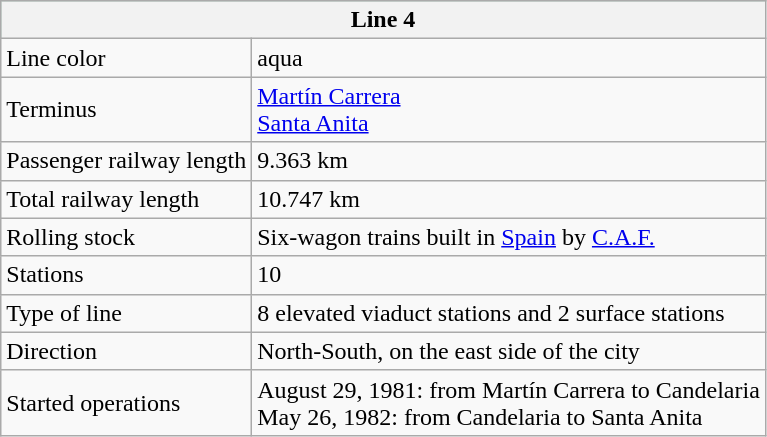<table class="wikitable">
<tr style="background:#95cfb7;">
<th Colspan=2>Line 4</th>
</tr>
<tr>
<td>Line color</td>
<td>aqua</td>
</tr>
<tr>
<td>Terminus</td>
<td><a href='#'>Martín Carrera</a> <br><a href='#'>Santa Anita</a></td>
</tr>
<tr>
<td>Passenger railway length</td>
<td>9.363 km</td>
</tr>
<tr>
<td>Total railway length</td>
<td>10.747 km</td>
</tr>
<tr>
<td>Rolling stock</td>
<td>Six-wagon trains built in <a href='#'>Spain</a> by <a href='#'>C.A.F.</a></td>
</tr>
<tr>
<td>Stations</td>
<td>10</td>
</tr>
<tr>
<td>Type of line</td>
<td>8 elevated viaduct stations and 2 surface stations</td>
</tr>
<tr>
<td>Direction</td>
<td>North-South, on the east side of the city</td>
</tr>
<tr>
<td>Started operations</td>
<td>August 29, 1981: from Martín Carrera to Candelaria <br>May 26, 1982: from Candelaria to Santa Anita</td>
</tr>
</table>
